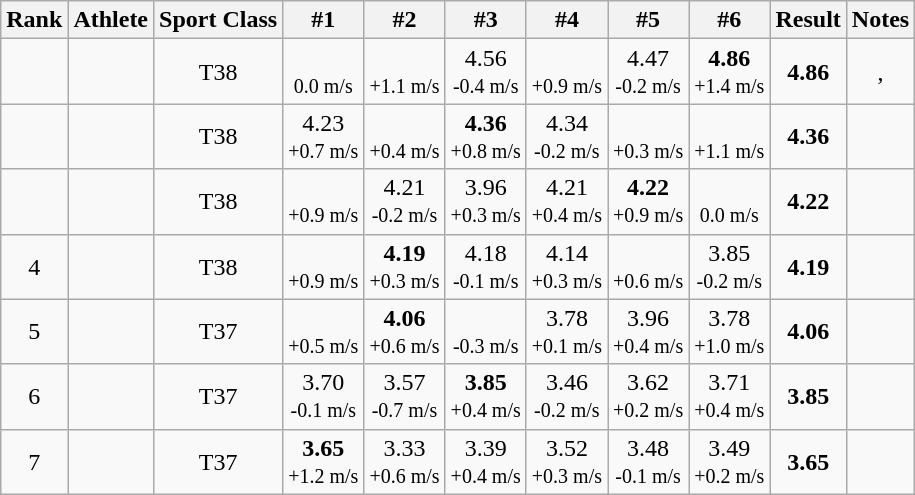<table class="wikitable sortable" style="text-align:center">
<tr>
<th>Rank</th>
<th>Athlete</th>
<th>Sport Class</th>
<th>#1</th>
<th>#2</th>
<th>#3</th>
<th>#4</th>
<th>#5</th>
<th>#6</th>
<th>Result</th>
<th>Notes</th>
</tr>
<tr>
<td></td>
<td align="left"></td>
<td>T38</td>
<td><br><small>0.0 m/s</small></td>
<td><br><small>+1.1 m/s</small></td>
<td>4.56<br><small>-0.4 m/s</small></td>
<td><br><small>+0.9 m/s</small></td>
<td>4.47<br><small>-0.2 m/s</small></td>
<td><strong>4.86</strong><br><small>+1.4 m/s</small></td>
<td><strong>4.86</strong></td>
<td><strong></strong>, </td>
</tr>
<tr>
<td></td>
<td align="left"></td>
<td>T38</td>
<td>4.23<br><small>+0.7 m/s</small></td>
<td><br><small>+0.4 m/s</small></td>
<td><strong>4.36</strong><br><small>+0.8 m/s</small></td>
<td>4.34<br><small>-0.2 m/s</small></td>
<td><br><small>+0.3 m/s</small></td>
<td><br><small>+1.1 m/s</small></td>
<td><strong>4.36</strong></td>
<td></td>
</tr>
<tr>
<td></td>
<td align="left"></td>
<td>T38</td>
<td><br><small>+0.9 m/s</small></td>
<td>4.21<br><small>-0.2 m/s</small></td>
<td>3.96<br><small>+0.3 m/s</small></td>
<td>4.21<br><small>+0.4 m/s</small></td>
<td><strong>4.22</strong><br><small>+0.9 m/s</small></td>
<td><br><small>0.0 m/s</small></td>
<td><strong>4.22</strong></td>
<td></td>
</tr>
<tr>
<td>4</td>
<td align="left"></td>
<td>T38</td>
<td><br><small>+0.9 m/s</small></td>
<td><strong>4.19</strong><br><small>+0.3 m/s</small></td>
<td>4.18<br><small>-0.1 m/s</small></td>
<td>4.14<br><small>+0.3 m/s</small></td>
<td><br><small>+0.6 m/s</small></td>
<td>3.85<br><small>-0.2 m/s</small></td>
<td><strong>4.19</strong></td>
<td></td>
</tr>
<tr>
<td>5</td>
<td align="left"></td>
<td>T37</td>
<td><br><small>+0.5 m/s</small></td>
<td><strong>4.06</strong><br><small>+0.6 m/s</small></td>
<td><br><small>-0.3 m/s</small></td>
<td>3.78<br><small>+0.1 m/s</small></td>
<td>3.96<br><small>+0.4 m/s</small></td>
<td>3.78<br><small>+1.0 m/s</small></td>
<td><strong>4.06</strong></td>
<td></td>
</tr>
<tr>
<td>6</td>
<td align="left"></td>
<td>T37</td>
<td>3.70<br><small>-0.1 m/s</small></td>
<td>3.57<br><small>-0.7 m/s</small></td>
<td><strong>3.85</strong><br><small>+0.4 m/s</small></td>
<td>3.46<br><small>-0.2 m/s</small></td>
<td>3.62<br><small>+0.2 m/s</small></td>
<td>3.71<br><small>+0.4 m/s</small></td>
<td><strong>3.85</strong></td>
<td></td>
</tr>
<tr>
<td>7</td>
<td align="left"></td>
<td>T37</td>
<td><strong>3.65</strong><br><small>+1.2 m/s</small></td>
<td>3.33<br><small>+0.6 m/s</small></td>
<td>3.39<br><small>+0.4 m/s</small></td>
<td>3.52<br><small>+0.3 m/s</small></td>
<td>3.48<br><small>-0.1 m/s</small></td>
<td>3.49<br><small>+0.2 m/s</small></td>
<td><strong>3.65</strong></td>
<td></td>
</tr>
</table>
